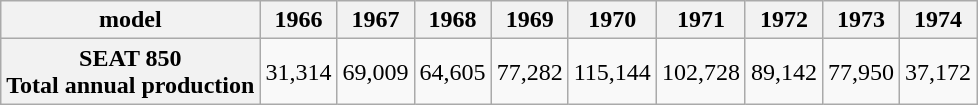<table class="wikitable" style="text-align:center">
<tr>
<th>model</th>
<th>1966</th>
<th>1967</th>
<th>1968</th>
<th>1969</th>
<th>1970</th>
<th>1971</th>
<th>1972</th>
<th>1973</th>
<th>1974</th>
</tr>
<tr>
<th>SEAT 850<br>Total annual production</th>
<td>31,314</td>
<td>69,009</td>
<td>64,605</td>
<td>77,282</td>
<td>115,144</td>
<td>102,728</td>
<td>89,142</td>
<td>77,950</td>
<td>37,172</td>
</tr>
</table>
